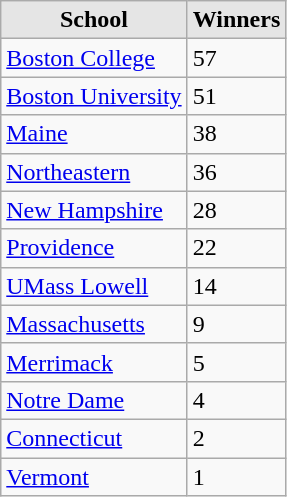<table class="wikitable">
<tr>
<th style="background:#e5e5e5;">School</th>
<th style="background:#e5e5e5;">Winners</th>
</tr>
<tr>
<td><a href='#'>Boston College</a></td>
<td>57</td>
</tr>
<tr>
<td><a href='#'>Boston University</a></td>
<td>51</td>
</tr>
<tr>
<td><a href='#'>Maine</a></td>
<td>38</td>
</tr>
<tr>
<td><a href='#'>Northeastern</a></td>
<td>36</td>
</tr>
<tr>
<td><a href='#'>New Hampshire</a></td>
<td>28</td>
</tr>
<tr>
<td><a href='#'>Providence</a></td>
<td>22</td>
</tr>
<tr>
<td><a href='#'>UMass Lowell</a></td>
<td>14</td>
</tr>
<tr>
<td><a href='#'>Massachusetts</a></td>
<td>9</td>
</tr>
<tr>
<td><a href='#'>Merrimack</a></td>
<td>5</td>
</tr>
<tr>
<td><a href='#'>Notre Dame</a></td>
<td>4</td>
</tr>
<tr>
<td><a href='#'>Connecticut</a></td>
<td>2</td>
</tr>
<tr>
<td><a href='#'>Vermont</a></td>
<td>1</td>
</tr>
</table>
